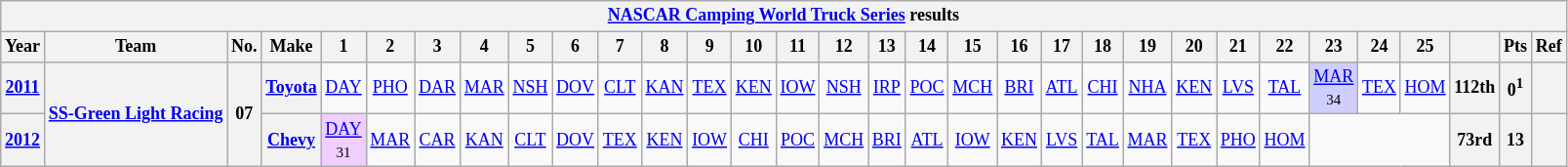<table class="wikitable" style="text-align:center; font-size:75%">
<tr>
<th colspan=32><a href='#'>NASCAR Camping World Truck Series</a> results</th>
</tr>
<tr>
<th>Year</th>
<th>Team</th>
<th>No.</th>
<th>Make</th>
<th>1</th>
<th>2</th>
<th>3</th>
<th>4</th>
<th>5</th>
<th>6</th>
<th>7</th>
<th>8</th>
<th>9</th>
<th>10</th>
<th>11</th>
<th>12</th>
<th>13</th>
<th>14</th>
<th>15</th>
<th>16</th>
<th>17</th>
<th>18</th>
<th>19</th>
<th>20</th>
<th>21</th>
<th>22</th>
<th>23</th>
<th>24</th>
<th>25</th>
<th></th>
<th>Pts</th>
<th>Ref</th>
</tr>
<tr>
<th><a href='#'>2011</a></th>
<th rowspan=2><a href='#'>SS-Green Light Racing</a></th>
<th rowspan=2>07</th>
<th><a href='#'>Toyota</a></th>
<td><a href='#'>DAY</a></td>
<td><a href='#'>PHO</a></td>
<td><a href='#'>DAR</a></td>
<td><a href='#'>MAR</a></td>
<td><a href='#'>NSH</a></td>
<td><a href='#'>DOV</a></td>
<td><a href='#'>CLT</a></td>
<td><a href='#'>KAN</a></td>
<td><a href='#'>TEX</a></td>
<td><a href='#'>KEN</a></td>
<td><a href='#'>IOW</a></td>
<td><a href='#'>NSH</a></td>
<td><a href='#'>IRP</a></td>
<td><a href='#'>POC</a></td>
<td><a href='#'>MCH</a></td>
<td><a href='#'>BRI</a></td>
<td><a href='#'>ATL</a></td>
<td><a href='#'>CHI</a></td>
<td><a href='#'>NHA</a></td>
<td><a href='#'>KEN</a></td>
<td><a href='#'>LVS</a></td>
<td><a href='#'>TAL</a></td>
<td style="background:#CFCFFF;"><a href='#'>MAR</a><br><small>34</small></td>
<td><a href='#'>TEX</a></td>
<td><a href='#'>HOM</a></td>
<th>112th</th>
<th>0<sup>1</sup></th>
<th></th>
</tr>
<tr>
<th><a href='#'>2012</a></th>
<th><a href='#'>Chevy</a></th>
<td style="background:#EFCFFF;"><a href='#'>DAY</a><br><small>31</small></td>
<td><a href='#'>MAR</a></td>
<td><a href='#'>CAR</a></td>
<td><a href='#'>KAN</a></td>
<td><a href='#'>CLT</a></td>
<td><a href='#'>DOV</a></td>
<td><a href='#'>TEX</a></td>
<td><a href='#'>KEN</a></td>
<td><a href='#'>IOW</a></td>
<td><a href='#'>CHI</a></td>
<td><a href='#'>POC</a></td>
<td><a href='#'>MCH</a></td>
<td><a href='#'>BRI</a></td>
<td><a href='#'>ATL</a></td>
<td><a href='#'>IOW</a></td>
<td><a href='#'>KEN</a></td>
<td><a href='#'>LVS</a></td>
<td><a href='#'>TAL</a></td>
<td><a href='#'>MAR</a></td>
<td><a href='#'>TEX</a></td>
<td><a href='#'>PHO</a></td>
<td><a href='#'>HOM</a></td>
<td colspan=3></td>
<th>73rd</th>
<th>13</th>
<th></th>
</tr>
</table>
